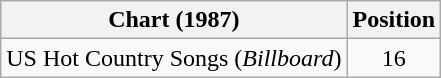<table class="wikitable">
<tr>
<th>Chart (1987)</th>
<th>Position</th>
</tr>
<tr>
<td>US Hot Country Songs (<em>Billboard</em>)</td>
<td align="center">16</td>
</tr>
</table>
